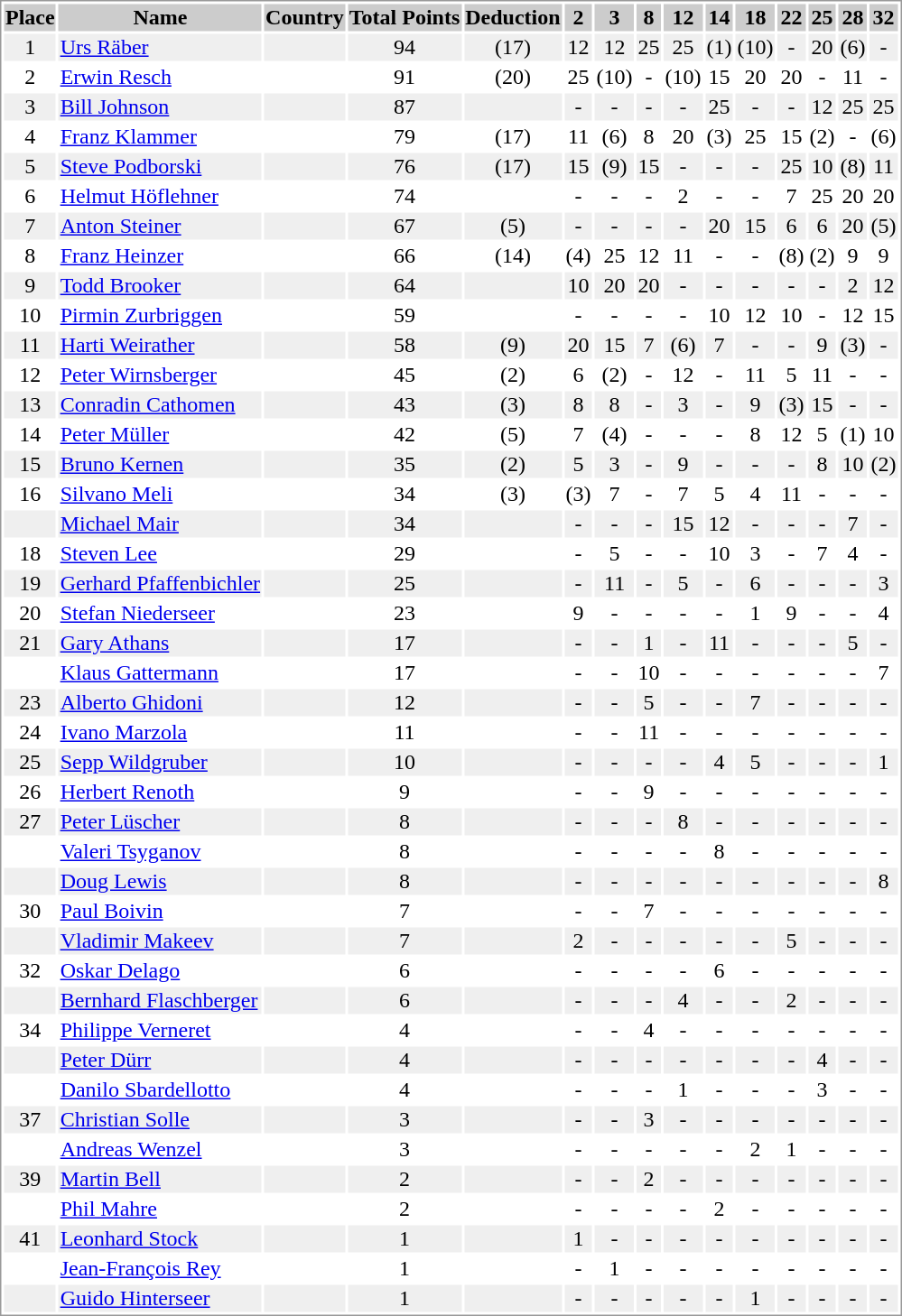<table border="0" style="border: 1px solid #999; background-color:#FFFFFF; text-align:center">
<tr align="center" bgcolor="#CCCCCC">
<th>Place</th>
<th>Name</th>
<th>Country</th>
<th>Total Points</th>
<th>Deduction</th>
<th>2</th>
<th>3</th>
<th>8</th>
<th>12</th>
<th>14</th>
<th>18</th>
<th>22</th>
<th>25</th>
<th>28</th>
<th>32</th>
</tr>
<tr bgcolor="#EFEFEF">
<td>1</td>
<td align="left"><a href='#'>Urs Räber</a></td>
<td align="left"></td>
<td>94</td>
<td>(17)</td>
<td>12</td>
<td>12</td>
<td>25</td>
<td>25</td>
<td>(1)</td>
<td>(10)</td>
<td>-</td>
<td>20</td>
<td>(6)</td>
<td>-</td>
</tr>
<tr>
<td>2</td>
<td align="left"><a href='#'>Erwin Resch</a></td>
<td align="left"></td>
<td>91</td>
<td>(20)</td>
<td>25</td>
<td>(10)</td>
<td>-</td>
<td>(10)</td>
<td>15</td>
<td>20</td>
<td>20</td>
<td>-</td>
<td>11</td>
<td>-</td>
</tr>
<tr bgcolor="#EFEFEF">
<td>3</td>
<td align="left"><a href='#'>Bill Johnson</a></td>
<td align="left"></td>
<td>87</td>
<td></td>
<td>-</td>
<td>-</td>
<td>-</td>
<td>-</td>
<td>25</td>
<td>-</td>
<td>-</td>
<td>12</td>
<td>25</td>
<td>25</td>
</tr>
<tr>
<td>4</td>
<td align="left"><a href='#'>Franz Klammer</a></td>
<td align="left"></td>
<td>79</td>
<td>(17)</td>
<td>11</td>
<td>(6)</td>
<td>8</td>
<td>20</td>
<td>(3)</td>
<td>25</td>
<td>15</td>
<td>(2)</td>
<td>-</td>
<td>(6)</td>
</tr>
<tr bgcolor="#EFEFEF">
<td>5</td>
<td align="left"><a href='#'>Steve Podborski</a></td>
<td align="left"></td>
<td>76</td>
<td>(17)</td>
<td>15</td>
<td>(9)</td>
<td>15</td>
<td>-</td>
<td>-</td>
<td>-</td>
<td>25</td>
<td>10</td>
<td>(8)</td>
<td>11</td>
</tr>
<tr>
<td>6</td>
<td align="left"><a href='#'>Helmut Höflehner</a></td>
<td align="left"></td>
<td>74</td>
<td></td>
<td>-</td>
<td>-</td>
<td>-</td>
<td>2</td>
<td>-</td>
<td>-</td>
<td>7</td>
<td>25</td>
<td>20</td>
<td>20</td>
</tr>
<tr bgcolor="#EFEFEF">
<td>7</td>
<td align="left"><a href='#'>Anton Steiner</a></td>
<td align="left"></td>
<td>67</td>
<td>(5)</td>
<td>-</td>
<td>-</td>
<td>-</td>
<td>-</td>
<td>20</td>
<td>15</td>
<td>6</td>
<td>6</td>
<td>20</td>
<td>(5)</td>
</tr>
<tr>
<td>8</td>
<td align="left"><a href='#'>Franz Heinzer</a></td>
<td align="left"></td>
<td>66</td>
<td>(14)</td>
<td>(4)</td>
<td>25</td>
<td>12</td>
<td>11</td>
<td>-</td>
<td>-</td>
<td>(8)</td>
<td>(2)</td>
<td>9</td>
<td>9</td>
</tr>
<tr bgcolor="#EFEFEF">
<td>9</td>
<td align="left"><a href='#'>Todd Brooker</a></td>
<td align="left"></td>
<td>64</td>
<td></td>
<td>10</td>
<td>20</td>
<td>20</td>
<td>-</td>
<td>-</td>
<td>-</td>
<td>-</td>
<td>-</td>
<td>2</td>
<td>12</td>
</tr>
<tr>
<td>10</td>
<td align="left"><a href='#'>Pirmin Zurbriggen</a></td>
<td align="left"></td>
<td>59</td>
<td></td>
<td>-</td>
<td>-</td>
<td>-</td>
<td>-</td>
<td>10</td>
<td>12</td>
<td>10</td>
<td>-</td>
<td>12</td>
<td>15</td>
</tr>
<tr bgcolor="#EFEFEF">
<td>11</td>
<td align="left"><a href='#'>Harti Weirather</a></td>
<td align="left"></td>
<td>58</td>
<td>(9)</td>
<td>20</td>
<td>15</td>
<td>7</td>
<td>(6)</td>
<td>7</td>
<td>-</td>
<td>-</td>
<td>9</td>
<td>(3)</td>
<td>-</td>
</tr>
<tr>
<td>12</td>
<td align="left"><a href='#'>Peter Wirnsberger</a></td>
<td align="left"></td>
<td>45</td>
<td>(2)</td>
<td>6</td>
<td>(2)</td>
<td>-</td>
<td>12</td>
<td>-</td>
<td>11</td>
<td>5</td>
<td>11</td>
<td>-</td>
<td>-</td>
</tr>
<tr bgcolor="#EFEFEF">
<td>13</td>
<td align="left"><a href='#'>Conradin Cathomen</a></td>
<td align="left"></td>
<td>43</td>
<td>(3)</td>
<td>8</td>
<td>8</td>
<td>-</td>
<td>3</td>
<td>-</td>
<td>9</td>
<td>(3)</td>
<td>15</td>
<td>-</td>
<td>-</td>
</tr>
<tr>
<td>14</td>
<td align="left"><a href='#'>Peter Müller</a></td>
<td align="left"></td>
<td>42</td>
<td>(5)</td>
<td>7</td>
<td>(4)</td>
<td>-</td>
<td>-</td>
<td>-</td>
<td>8</td>
<td>12</td>
<td>5</td>
<td>(1)</td>
<td>10</td>
</tr>
<tr bgcolor="#EFEFEF">
<td>15</td>
<td align="left"><a href='#'>Bruno Kernen</a></td>
<td align="left"></td>
<td>35</td>
<td>(2)</td>
<td>5</td>
<td>3</td>
<td>-</td>
<td>9</td>
<td>-</td>
<td>-</td>
<td>-</td>
<td>8</td>
<td>10</td>
<td>(2)</td>
</tr>
<tr>
<td>16</td>
<td align="left"><a href='#'>Silvano Meli</a></td>
<td align="left"></td>
<td>34</td>
<td>(3)</td>
<td>(3)</td>
<td>7</td>
<td>-</td>
<td>7</td>
<td>5</td>
<td>4</td>
<td>11</td>
<td>-</td>
<td>-</td>
<td>-</td>
</tr>
<tr bgcolor="#EFEFEF">
<td></td>
<td align="left"><a href='#'>Michael Mair</a></td>
<td align="left"></td>
<td>34</td>
<td></td>
<td>-</td>
<td>-</td>
<td>-</td>
<td>15</td>
<td>12</td>
<td>-</td>
<td>-</td>
<td>-</td>
<td>7</td>
<td>-</td>
</tr>
<tr>
<td>18</td>
<td align="left"><a href='#'>Steven Lee</a></td>
<td align="left"></td>
<td>29</td>
<td></td>
<td>-</td>
<td>5</td>
<td>-</td>
<td>-</td>
<td>10</td>
<td>3</td>
<td>-</td>
<td>7</td>
<td>4</td>
<td>-</td>
</tr>
<tr bgcolor="#EFEFEF">
<td>19</td>
<td align="left"><a href='#'>Gerhard Pfaffenbichler</a></td>
<td align="left"></td>
<td>25</td>
<td></td>
<td>-</td>
<td>11</td>
<td>-</td>
<td>5</td>
<td>-</td>
<td>6</td>
<td>-</td>
<td>-</td>
<td>-</td>
<td>3</td>
</tr>
<tr>
<td>20</td>
<td align="left"><a href='#'>Stefan Niederseer</a></td>
<td align="left"></td>
<td>23</td>
<td></td>
<td>9</td>
<td>-</td>
<td>-</td>
<td>-</td>
<td>-</td>
<td>1</td>
<td>9</td>
<td>-</td>
<td>-</td>
<td>4</td>
</tr>
<tr bgcolor="#EFEFEF">
<td>21</td>
<td align="left"><a href='#'>Gary Athans</a></td>
<td align="left"></td>
<td>17</td>
<td></td>
<td>-</td>
<td>-</td>
<td>1</td>
<td>-</td>
<td>11</td>
<td>-</td>
<td>-</td>
<td>-</td>
<td>5</td>
<td>-</td>
</tr>
<tr>
<td></td>
<td align="left"><a href='#'>Klaus Gattermann</a></td>
<td align="left"></td>
<td>17</td>
<td></td>
<td>-</td>
<td>-</td>
<td>10</td>
<td>-</td>
<td>-</td>
<td>-</td>
<td>-</td>
<td>-</td>
<td>-</td>
<td>7</td>
</tr>
<tr bgcolor="#EFEFEF">
<td>23</td>
<td align="left"><a href='#'>Alberto Ghidoni</a></td>
<td align="left"></td>
<td>12</td>
<td></td>
<td>-</td>
<td>-</td>
<td>5</td>
<td>-</td>
<td>-</td>
<td>7</td>
<td>-</td>
<td>-</td>
<td>-</td>
<td>-</td>
</tr>
<tr>
<td>24</td>
<td align="left"><a href='#'>Ivano Marzola</a></td>
<td align="left"></td>
<td>11</td>
<td></td>
<td>-</td>
<td>-</td>
<td>11</td>
<td>-</td>
<td>-</td>
<td>-</td>
<td>-</td>
<td>-</td>
<td>-</td>
<td>-</td>
</tr>
<tr bgcolor="#EFEFEF">
<td>25</td>
<td align="left"><a href='#'>Sepp Wildgruber</a></td>
<td align="left"></td>
<td>10</td>
<td></td>
<td>-</td>
<td>-</td>
<td>-</td>
<td>-</td>
<td>4</td>
<td>5</td>
<td>-</td>
<td>-</td>
<td>-</td>
<td>1</td>
</tr>
<tr>
<td>26</td>
<td align="left"><a href='#'>Herbert Renoth</a></td>
<td align="left"></td>
<td>9</td>
<td></td>
<td>-</td>
<td>-</td>
<td>9</td>
<td>-</td>
<td>-</td>
<td>-</td>
<td>-</td>
<td>-</td>
<td>-</td>
<td>-</td>
</tr>
<tr bgcolor="#EFEFEF">
<td>27</td>
<td align="left"><a href='#'>Peter Lüscher</a></td>
<td align="left"></td>
<td>8</td>
<td></td>
<td>-</td>
<td>-</td>
<td>-</td>
<td>8</td>
<td>-</td>
<td>-</td>
<td>-</td>
<td>-</td>
<td>-</td>
<td>-</td>
</tr>
<tr>
<td></td>
<td align="left"><a href='#'>Valeri Tsyganov</a></td>
<td align="left"></td>
<td>8</td>
<td></td>
<td>-</td>
<td>-</td>
<td>-</td>
<td>-</td>
<td>8</td>
<td>-</td>
<td>-</td>
<td>-</td>
<td>-</td>
<td>-</td>
</tr>
<tr bgcolor="#EFEFEF">
<td></td>
<td align="left"><a href='#'>Doug Lewis</a></td>
<td align="left"></td>
<td>8</td>
<td></td>
<td>-</td>
<td>-</td>
<td>-</td>
<td>-</td>
<td>-</td>
<td>-</td>
<td>-</td>
<td>-</td>
<td>-</td>
<td>8</td>
</tr>
<tr>
<td>30</td>
<td align="left"><a href='#'>Paul Boivin</a></td>
<td align="left"></td>
<td>7</td>
<td></td>
<td>-</td>
<td>-</td>
<td>7</td>
<td>-</td>
<td>-</td>
<td>-</td>
<td>-</td>
<td>-</td>
<td>-</td>
<td>-</td>
</tr>
<tr bgcolor="#EFEFEF">
<td></td>
<td align="left"><a href='#'>Vladimir Makeev</a></td>
<td align="left"></td>
<td>7</td>
<td></td>
<td>2</td>
<td>-</td>
<td>-</td>
<td>-</td>
<td>-</td>
<td>-</td>
<td>5</td>
<td>-</td>
<td>-</td>
<td>-</td>
</tr>
<tr>
<td>32</td>
<td align="left"><a href='#'>Oskar Delago</a></td>
<td align="left"></td>
<td>6</td>
<td></td>
<td>-</td>
<td>-</td>
<td>-</td>
<td>-</td>
<td>6</td>
<td>-</td>
<td>-</td>
<td>-</td>
<td>-</td>
<td>-</td>
</tr>
<tr bgcolor="#EFEFEF">
<td></td>
<td align="left"><a href='#'>Bernhard Flaschberger</a></td>
<td align="left"></td>
<td>6</td>
<td></td>
<td>-</td>
<td>-</td>
<td>-</td>
<td>4</td>
<td>-</td>
<td>-</td>
<td>2</td>
<td>-</td>
<td>-</td>
<td>-</td>
</tr>
<tr>
<td>34</td>
<td align="left"><a href='#'>Philippe Verneret</a></td>
<td align="left"></td>
<td>4</td>
<td></td>
<td>-</td>
<td>-</td>
<td>4</td>
<td>-</td>
<td>-</td>
<td>-</td>
<td>-</td>
<td>-</td>
<td>-</td>
<td>-</td>
</tr>
<tr bgcolor="#EFEFEF">
<td></td>
<td align="left"><a href='#'>Peter Dürr</a></td>
<td align="left"></td>
<td>4</td>
<td></td>
<td>-</td>
<td>-</td>
<td>-</td>
<td>-</td>
<td>-</td>
<td>-</td>
<td>-</td>
<td>4</td>
<td>-</td>
<td>-</td>
</tr>
<tr>
<td></td>
<td align="left"><a href='#'>Danilo Sbardellotto</a></td>
<td align="left"></td>
<td>4</td>
<td></td>
<td>-</td>
<td>-</td>
<td>-</td>
<td>1</td>
<td>-</td>
<td>-</td>
<td>-</td>
<td>3</td>
<td>-</td>
<td>-</td>
</tr>
<tr bgcolor="#EFEFEF">
<td>37</td>
<td align="left"><a href='#'>Christian Solle</a></td>
<td align="left"></td>
<td>3</td>
<td></td>
<td>-</td>
<td>-</td>
<td>3</td>
<td>-</td>
<td>-</td>
<td>-</td>
<td>-</td>
<td>-</td>
<td>-</td>
<td>-</td>
</tr>
<tr>
<td></td>
<td align="left"><a href='#'>Andreas Wenzel</a></td>
<td align="left"></td>
<td>3</td>
<td></td>
<td>-</td>
<td>-</td>
<td>-</td>
<td>-</td>
<td>-</td>
<td>2</td>
<td>1</td>
<td>-</td>
<td>-</td>
<td>-</td>
</tr>
<tr bgcolor="#EFEFEF">
<td>39</td>
<td align="left"><a href='#'>Martin Bell</a></td>
<td align="left"></td>
<td>2</td>
<td></td>
<td>-</td>
<td>-</td>
<td>2</td>
<td>-</td>
<td>-</td>
<td>-</td>
<td>-</td>
<td>-</td>
<td>-</td>
<td>-</td>
</tr>
<tr>
<td></td>
<td align="left"><a href='#'>Phil Mahre</a></td>
<td align="left"></td>
<td>2</td>
<td></td>
<td>-</td>
<td>-</td>
<td>-</td>
<td>-</td>
<td>2</td>
<td>-</td>
<td>-</td>
<td>-</td>
<td>-</td>
<td>-</td>
</tr>
<tr bgcolor="#EFEFEF">
<td>41</td>
<td align="left"><a href='#'>Leonhard Stock</a></td>
<td align="left"></td>
<td>1</td>
<td></td>
<td>1</td>
<td>-</td>
<td>-</td>
<td>-</td>
<td>-</td>
<td>-</td>
<td>-</td>
<td>-</td>
<td>-</td>
<td>-</td>
</tr>
<tr>
<td></td>
<td align="left"><a href='#'>Jean-François Rey</a></td>
<td align="left"></td>
<td>1</td>
<td></td>
<td>-</td>
<td>1</td>
<td>-</td>
<td>-</td>
<td>-</td>
<td>-</td>
<td>-</td>
<td>-</td>
<td>-</td>
<td>-</td>
</tr>
<tr bgcolor="#EFEFEF">
<td></td>
<td align="left"><a href='#'>Guido Hinterseer</a></td>
<td align="left"></td>
<td>1</td>
<td></td>
<td>-</td>
<td>-</td>
<td>-</td>
<td>-</td>
<td>-</td>
<td>1</td>
<td>-</td>
<td>-</td>
<td>-</td>
<td>-</td>
</tr>
</table>
